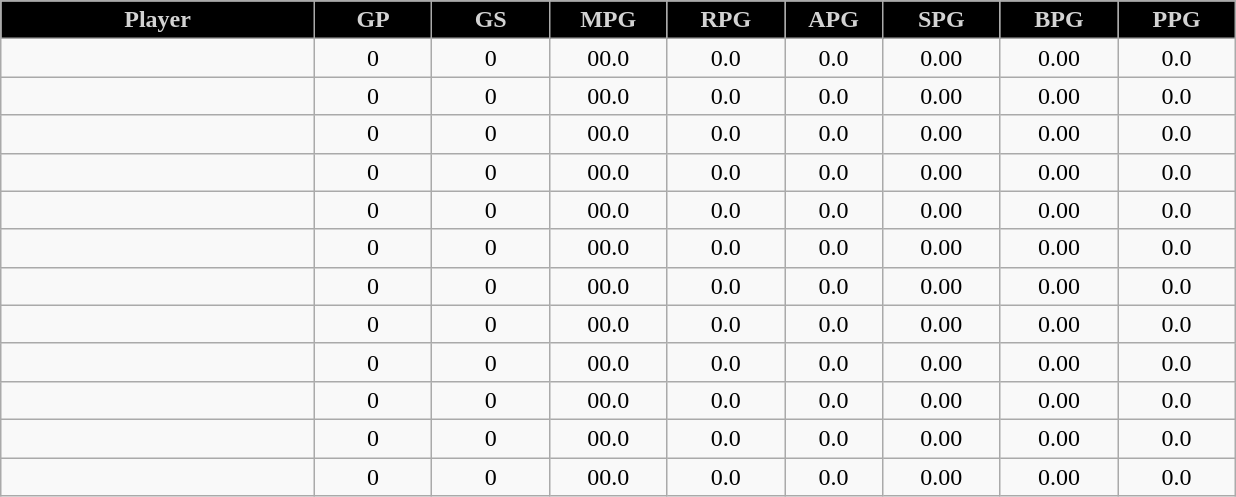<table class="wikitable sortable" style="text-align:center;">
<tr>
<th style="background:#000000;color:#D3D3D3;" width="16%">Player</th>
<th style="background:#000000;color:#D3D3D3;" width="6%">GP</th>
<th style="background:#000000;color:#D3D3D3;" width="6%">GS</th>
<th style="background:#000000;color:#D3D3D3;" width="6%">MPG</th>
<th style="background:#000000;color:#D3D3D3;" width="6%">RPG</th>
<th style="background:#000000;color:#D3D3D3;" width="5%">APG</th>
<th style="background:#000000;color:#D3D3D3;" width="6%">SPG</th>
<th style="background:#000000;color:#D3D3D3;" width="6%">BPG</th>
<th style="background:#000000;color:#D3D3D3;" width="6%">PPG</th>
</tr>
<tr>
<td></td>
<td>0</td>
<td>0</td>
<td>00.0</td>
<td>0.0</td>
<td>0.0</td>
<td>0.00</td>
<td>0.00</td>
<td>0.0</td>
</tr>
<tr>
<td></td>
<td>0</td>
<td>0</td>
<td>00.0</td>
<td>0.0</td>
<td>0.0</td>
<td>0.00</td>
<td>0.00</td>
<td>0.0</td>
</tr>
<tr>
<td></td>
<td>0</td>
<td>0</td>
<td>00.0</td>
<td>0.0</td>
<td>0.0</td>
<td>0.00</td>
<td>0.00</td>
<td>0.0</td>
</tr>
<tr>
<td></td>
<td>0</td>
<td>0</td>
<td>00.0</td>
<td>0.0</td>
<td>0.0</td>
<td>0.00</td>
<td>0.00</td>
<td>0.0</td>
</tr>
<tr>
<td></td>
<td>0</td>
<td>0</td>
<td>00.0</td>
<td>0.0</td>
<td>0.0</td>
<td>0.00</td>
<td>0.00</td>
<td>0.0</td>
</tr>
<tr>
<td></td>
<td>0</td>
<td>0</td>
<td>00.0</td>
<td>0.0</td>
<td>0.0</td>
<td>0.00</td>
<td>0.00</td>
<td>0.0</td>
</tr>
<tr>
<td></td>
<td>0</td>
<td>0</td>
<td>00.0</td>
<td>0.0</td>
<td>0.0</td>
<td>0.00</td>
<td>0.00</td>
<td>0.0</td>
</tr>
<tr>
<td></td>
<td>0</td>
<td>0</td>
<td>00.0</td>
<td>0.0</td>
<td>0.0</td>
<td>0.00</td>
<td>0.00</td>
<td>0.0</td>
</tr>
<tr>
<td></td>
<td>0</td>
<td>0</td>
<td>00.0</td>
<td>0.0</td>
<td>0.0</td>
<td>0.00</td>
<td>0.00</td>
<td>0.0</td>
</tr>
<tr>
<td></td>
<td>0</td>
<td>0</td>
<td>00.0</td>
<td>0.0</td>
<td>0.0</td>
<td>0.00</td>
<td>0.00</td>
<td>0.0</td>
</tr>
<tr>
<td></td>
<td>0</td>
<td>0</td>
<td>00.0</td>
<td>0.0</td>
<td>0.0</td>
<td>0.00</td>
<td>0.00</td>
<td>0.0</td>
</tr>
<tr>
<td></td>
<td>0</td>
<td>0</td>
<td>00.0</td>
<td>0.0</td>
<td>0.0</td>
<td>0.00</td>
<td>0.00</td>
<td>0.0</td>
</tr>
</table>
